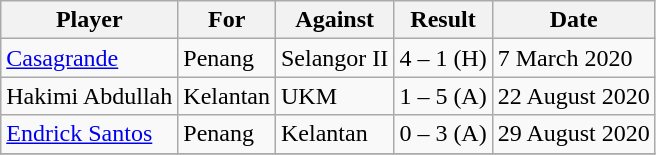<table class="wikitable">
<tr>
<th>Player</th>
<th>For</th>
<th>Against</th>
<th style="text-align:center">Result</th>
<th>Date</th>
</tr>
<tr>
<td> <a href='#'>Casagrande</a></td>
<td>Penang</td>
<td>Selangor II</td>
<td>4 – 1 (H)</td>
<td>7 March 2020</td>
</tr>
<tr>
<td> Hakimi Abdullah</td>
<td>Kelantan</td>
<td>UKM</td>
<td>1 – 5 (A)</td>
<td>22 August 2020</td>
</tr>
<tr>
<td> <a href='#'>Endrick Santos</a></td>
<td>Penang</td>
<td>Kelantan</td>
<td>0 – 3 (A)</td>
<td>29 August 2020</td>
</tr>
<tr>
</tr>
</table>
